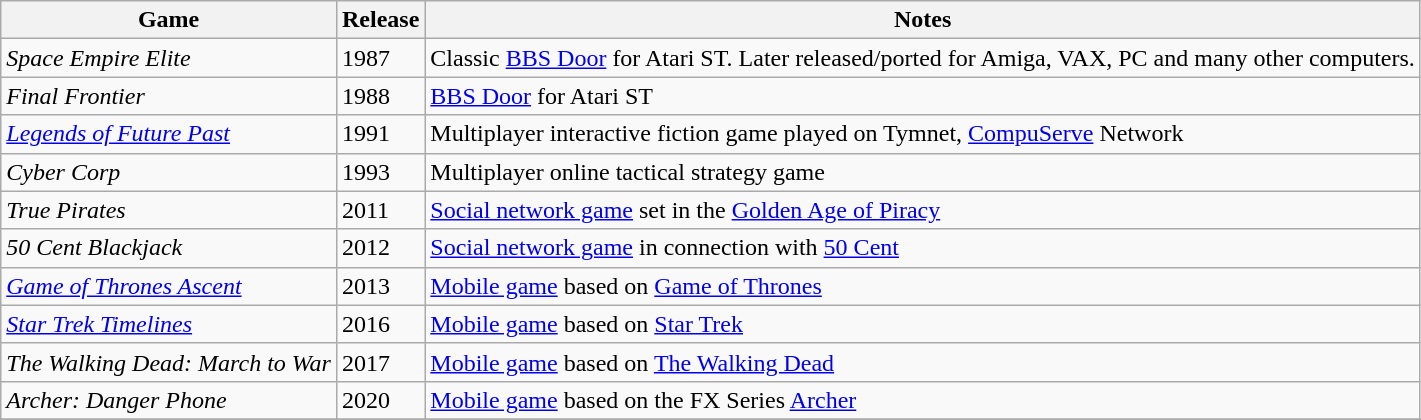<table class="wikitable">
<tr>
<th>Game</th>
<th>Release</th>
<th>Notes</th>
</tr>
<tr>
<td><em>Space Empire Elite</em></td>
<td>1987</td>
<td>Classic <a href='#'>BBS Door</a> for Atari ST. Later released/ported for Amiga, VAX, PC and many other computers.</td>
</tr>
<tr>
<td><em>Final Frontier</em></td>
<td>1988</td>
<td><a href='#'>BBS Door</a> for Atari ST</td>
</tr>
<tr>
<td><em><a href='#'>Legends of Future Past</a></em></td>
<td>1991</td>
<td>Multiplayer interactive fiction game played on Tymnet, <a href='#'>CompuServe</a> Network</td>
</tr>
<tr>
<td><em>Cyber Corp</em></td>
<td>1993</td>
<td>Multiplayer online tactical strategy game</td>
</tr>
<tr>
<td><em>True Pirates</em></td>
<td>2011</td>
<td><a href='#'>Social network game</a> set in the <a href='#'>Golden Age of Piracy</a></td>
</tr>
<tr>
<td><em>50 Cent Blackjack</em></td>
<td>2012</td>
<td><a href='#'>Social network game</a> in connection with <a href='#'>50 Cent</a></td>
</tr>
<tr>
<td><em><a href='#'>Game of Thrones Ascent</a></em></td>
<td>2013</td>
<td><a href='#'>Mobile game</a> based on <a href='#'>Game of Thrones</a></td>
</tr>
<tr>
<td><em><a href='#'>Star Trek Timelines</a></em></td>
<td>2016</td>
<td><a href='#'>Mobile game</a> based on <a href='#'>Star Trek</a></td>
</tr>
<tr>
<td><em>The Walking Dead: March to War</em></td>
<td>2017</td>
<td><a href='#'>Mobile game</a> based on <a href='#'>The Walking Dead</a></td>
</tr>
<tr>
<td><em>Archer: Danger Phone</em></td>
<td>2020</td>
<td><a href='#'>Mobile game</a> based on the FX Series <a href='#'>Archer</a></td>
</tr>
<tr>
</tr>
</table>
